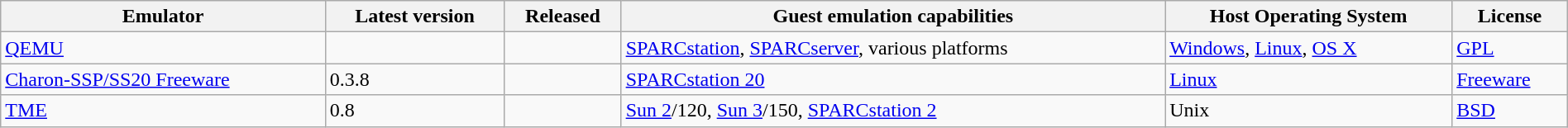<table class="wikitable sortable" style="width:100%">
<tr>
<th>Emulator</th>
<th>Latest version</th>
<th>Released</th>
<th>Guest emulation capabilities</th>
<th>Host Operating System</th>
<th>License</th>
</tr>
<tr>
<td><a href='#'>QEMU</a></td>
<td></td>
<td></td>
<td><a href='#'>SPARCstation</a>, <a href='#'>SPARCserver</a>, various platforms</td>
<td><a href='#'>Windows</a>, <a href='#'>Linux</a>, <a href='#'>OS X</a></td>
<td><a href='#'>GPL</a></td>
</tr>
<tr>
<td><a href='#'>Charon-SSP/SS20 Freeware</a></td>
<td>0.3.8</td>
<td></td>
<td><a href='#'>SPARCstation 20</a></td>
<td><a href='#'>Linux</a></td>
<td><a href='#'>Freeware</a></td>
</tr>
<tr>
<td><a href='#'>TME</a> </td>
<td>0.8</td>
<td></td>
<td><a href='#'>Sun 2</a>/120, <a href='#'>Sun 3</a>/150, <a href='#'>SPARCstation 2</a></td>
<td>Unix</td>
<td><a href='#'>BSD</a></td>
</tr>
</table>
